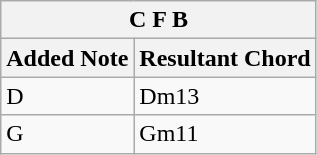<table class="wikitable">
<tr>
<th colspan="2">C F B</th>
</tr>
<tr>
<th>Added Note</th>
<th>Resultant Chord</th>
</tr>
<tr>
<td>D</td>
<td>Dm13</td>
</tr>
<tr>
<td>G</td>
<td>Gm11</td>
</tr>
</table>
